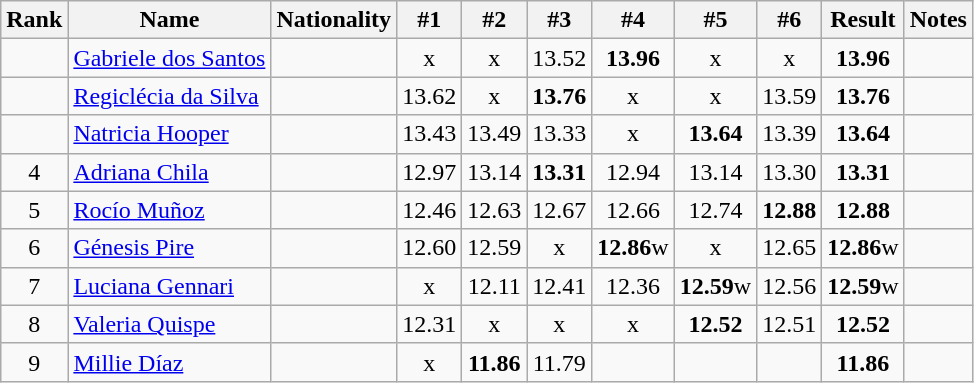<table class="wikitable sortable" style="text-align:center">
<tr>
<th>Rank</th>
<th>Name</th>
<th>Nationality</th>
<th>#1</th>
<th>#2</th>
<th>#3</th>
<th>#4</th>
<th>#5</th>
<th>#6</th>
<th>Result</th>
<th>Notes</th>
</tr>
<tr>
<td></td>
<td align=left><a href='#'>Gabriele dos Santos</a></td>
<td align=left></td>
<td>x</td>
<td>x</td>
<td>13.52</td>
<td><strong>13.96</strong></td>
<td>x</td>
<td>x</td>
<td><strong>13.96</strong></td>
<td></td>
</tr>
<tr>
<td></td>
<td align=left><a href='#'>Regiclécia da Silva</a></td>
<td align=left></td>
<td>13.62</td>
<td>x</td>
<td><strong>13.76</strong></td>
<td>x</td>
<td>x</td>
<td>13.59</td>
<td><strong>13.76</strong></td>
<td></td>
</tr>
<tr>
<td></td>
<td align=left><a href='#'>Natricia Hooper</a></td>
<td align=left></td>
<td>13.43</td>
<td>13.49</td>
<td>13.33</td>
<td>x</td>
<td><strong>13.64</strong></td>
<td>13.39</td>
<td><strong>13.64</strong></td>
<td></td>
</tr>
<tr>
<td>4</td>
<td align=left><a href='#'>Adriana Chila</a></td>
<td align=left></td>
<td>12.97</td>
<td>13.14</td>
<td><strong>13.31</strong></td>
<td>12.94</td>
<td>13.14</td>
<td>13.30</td>
<td><strong>13.31</strong></td>
<td></td>
</tr>
<tr>
<td>5</td>
<td align=left><a href='#'>Rocío Muñoz</a></td>
<td align=left></td>
<td>12.46</td>
<td>12.63</td>
<td>12.67</td>
<td>12.66</td>
<td>12.74</td>
<td><strong>12.88</strong></td>
<td><strong>12.88</strong></td>
<td></td>
</tr>
<tr>
<td>6</td>
<td align=left><a href='#'>Génesis Pire</a></td>
<td align=left></td>
<td>12.60</td>
<td>12.59</td>
<td>x</td>
<td><strong>12.86</strong>w</td>
<td>x</td>
<td>12.65</td>
<td><strong>12.86</strong>w</td>
<td></td>
</tr>
<tr>
<td>7</td>
<td align=left><a href='#'>Luciana Gennari</a></td>
<td align=left></td>
<td>x</td>
<td>12.11</td>
<td>12.41</td>
<td>12.36</td>
<td><strong>12.59</strong>w</td>
<td>12.56</td>
<td><strong>12.59</strong>w</td>
<td></td>
</tr>
<tr>
<td>8</td>
<td align=left><a href='#'>Valeria Quispe</a></td>
<td align=left></td>
<td>12.31</td>
<td>x</td>
<td>x</td>
<td>x</td>
<td><strong>12.52</strong></td>
<td>12.51</td>
<td><strong>12.52</strong></td>
<td></td>
</tr>
<tr>
<td>9</td>
<td align=left><a href='#'>Millie Díaz</a></td>
<td align=left></td>
<td>x</td>
<td><strong>11.86</strong></td>
<td>11.79</td>
<td></td>
<td></td>
<td></td>
<td><strong>11.86</strong></td>
<td></td>
</tr>
</table>
